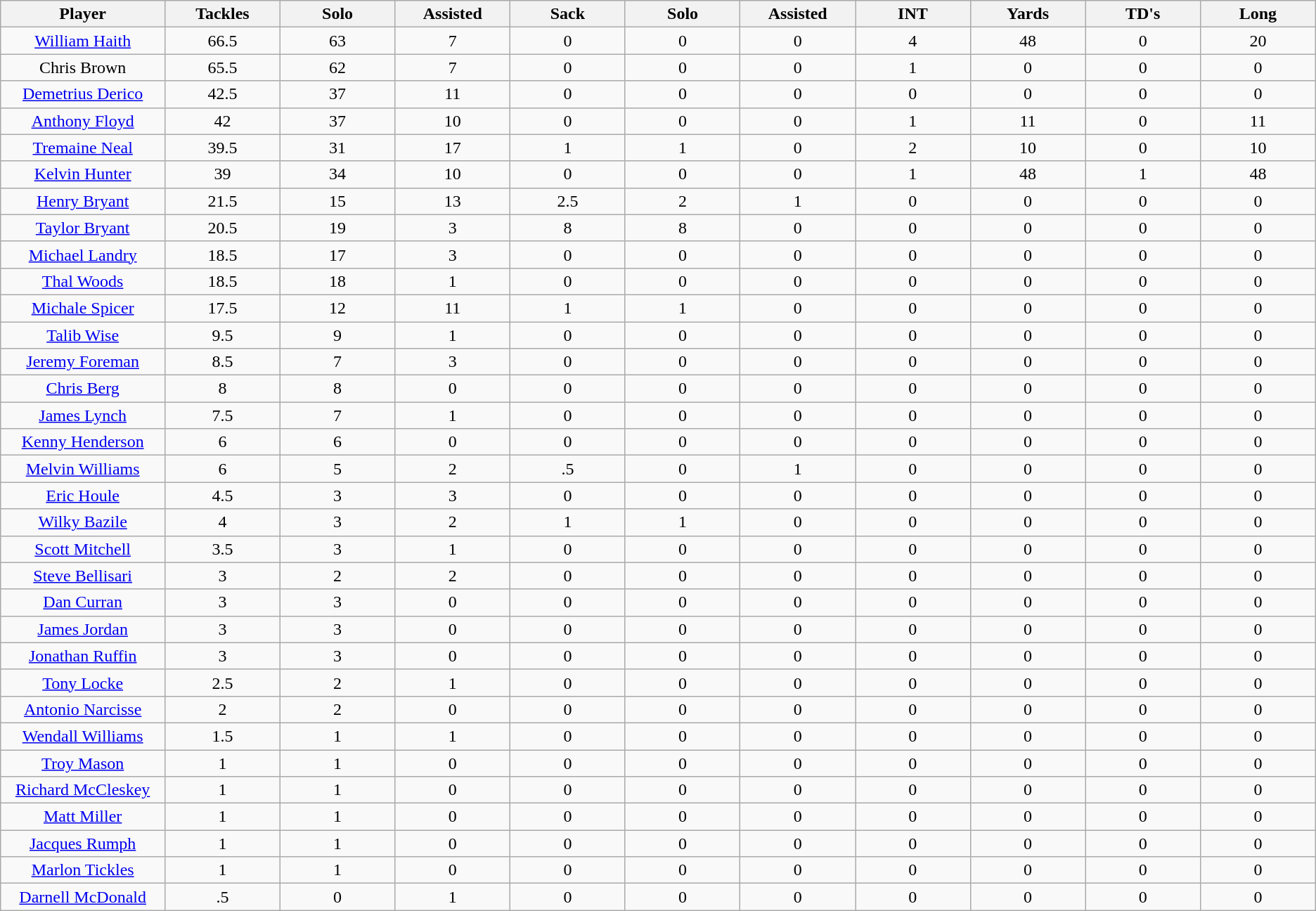<table class="wikitable sortable">
<tr>
<th bgcolor="#DDDDFF" width="10%">Player</th>
<th bgcolor="#DDDDFF" width="7%">Tackles</th>
<th bgcolor="#DDDDFF" width="7%">Solo</th>
<th bgcolor="#DDDDFF" width="7%">Assisted</th>
<th bgcolor="#DDDDFF" width="7%">Sack</th>
<th bgcolor="#DDDDFF" width="7%">Solo</th>
<th bgcolor="#DDDDFF" width="7%">Assisted</th>
<th bgcolor="#DDDDFF" width="7%">INT</th>
<th bgcolor="#DDDDFF" width="7%">Yards</th>
<th bgcolor="#DDDDFF" width="7%">TD's</th>
<th bgcolor="#DDDDFF" width="7%">Long</th>
</tr>
<tr align="center">
<td><a href='#'>William Haith</a></td>
<td>66.5</td>
<td>63</td>
<td>7</td>
<td>0</td>
<td>0</td>
<td>0</td>
<td>4</td>
<td>48</td>
<td>0</td>
<td>20</td>
</tr>
<tr align="center">
<td>Chris Brown</td>
<td>65.5</td>
<td>62</td>
<td>7</td>
<td>0</td>
<td>0</td>
<td>0</td>
<td>1</td>
<td>0</td>
<td>0</td>
<td>0</td>
</tr>
<tr align="center">
<td><a href='#'>Demetrius Derico</a></td>
<td>42.5</td>
<td>37</td>
<td>11</td>
<td>0</td>
<td>0</td>
<td>0</td>
<td>0</td>
<td>0</td>
<td>0</td>
<td>0</td>
</tr>
<tr align="center">
<td><a href='#'>Anthony Floyd</a></td>
<td>42</td>
<td>37</td>
<td>10</td>
<td>0</td>
<td>0</td>
<td>0</td>
<td>1</td>
<td>11</td>
<td>0</td>
<td>11</td>
</tr>
<tr align="center">
<td><a href='#'>Tremaine Neal</a></td>
<td>39.5</td>
<td>31</td>
<td>17</td>
<td>1</td>
<td>1</td>
<td>0</td>
<td>2</td>
<td>10</td>
<td>0</td>
<td>10</td>
</tr>
<tr align="center">
<td><a href='#'>Kelvin Hunter</a></td>
<td>39</td>
<td>34</td>
<td>10</td>
<td>0</td>
<td>0</td>
<td>0</td>
<td>1</td>
<td>48</td>
<td>1</td>
<td>48</td>
</tr>
<tr align="center">
<td><a href='#'>Henry Bryant</a></td>
<td>21.5</td>
<td>15</td>
<td>13</td>
<td>2.5</td>
<td>2</td>
<td>1</td>
<td>0</td>
<td>0</td>
<td>0</td>
<td>0</td>
</tr>
<tr align="center">
<td><a href='#'>Taylor Bryant</a></td>
<td>20.5</td>
<td>19</td>
<td>3</td>
<td>8</td>
<td>8</td>
<td>0</td>
<td>0</td>
<td>0</td>
<td>0</td>
<td>0</td>
</tr>
<tr align="center">
<td><a href='#'>Michael Landry</a></td>
<td>18.5</td>
<td>17</td>
<td>3</td>
<td>0</td>
<td>0</td>
<td>0</td>
<td>0</td>
<td>0</td>
<td>0</td>
<td>0</td>
</tr>
<tr align="center">
<td><a href='#'>Thal Woods</a></td>
<td>18.5</td>
<td>18</td>
<td>1</td>
<td>0</td>
<td>0</td>
<td>0</td>
<td>0</td>
<td>0</td>
<td>0</td>
<td>0</td>
</tr>
<tr align="center">
<td><a href='#'>Michale Spicer</a></td>
<td>17.5</td>
<td>12</td>
<td>11</td>
<td>1</td>
<td>1</td>
<td>0</td>
<td>0</td>
<td>0</td>
<td>0</td>
<td>0</td>
</tr>
<tr align="center">
<td><a href='#'>Talib Wise</a></td>
<td>9.5</td>
<td>9</td>
<td>1</td>
<td>0</td>
<td>0</td>
<td>0</td>
<td>0</td>
<td>0</td>
<td>0</td>
<td>0</td>
</tr>
<tr align="center">
<td><a href='#'>Jeremy Foreman</a></td>
<td>8.5</td>
<td>7</td>
<td>3</td>
<td>0</td>
<td>0</td>
<td>0</td>
<td>0</td>
<td>0</td>
<td>0</td>
<td>0</td>
</tr>
<tr align="center">
<td><a href='#'>Chris Berg</a></td>
<td>8</td>
<td>8</td>
<td>0</td>
<td>0</td>
<td>0</td>
<td>0</td>
<td>0</td>
<td>0</td>
<td>0</td>
<td>0</td>
</tr>
<tr align="center">
<td><a href='#'>James Lynch</a></td>
<td>7.5</td>
<td>7</td>
<td>1</td>
<td>0</td>
<td>0</td>
<td>0</td>
<td>0</td>
<td>0</td>
<td>0</td>
<td>0</td>
</tr>
<tr align="center">
<td><a href='#'>Kenny Henderson</a></td>
<td>6</td>
<td>6</td>
<td>0</td>
<td>0</td>
<td>0</td>
<td>0</td>
<td>0</td>
<td>0</td>
<td>0</td>
<td>0</td>
</tr>
<tr align="center">
<td><a href='#'>Melvin Williams</a></td>
<td>6</td>
<td>5</td>
<td>2</td>
<td>.5</td>
<td>0</td>
<td>1</td>
<td>0</td>
<td>0</td>
<td>0</td>
<td>0</td>
</tr>
<tr align="center">
<td><a href='#'>Eric Houle</a></td>
<td>4.5</td>
<td>3</td>
<td>3</td>
<td>0</td>
<td>0</td>
<td>0</td>
<td>0</td>
<td>0</td>
<td>0</td>
<td>0</td>
</tr>
<tr align="center">
<td><a href='#'>Wilky Bazile</a></td>
<td>4</td>
<td>3</td>
<td>2</td>
<td>1</td>
<td>1</td>
<td>0</td>
<td>0</td>
<td>0</td>
<td>0</td>
<td>0</td>
</tr>
<tr align="center">
<td><a href='#'>Scott Mitchell</a></td>
<td>3.5</td>
<td>3</td>
<td>1</td>
<td>0</td>
<td>0</td>
<td>0</td>
<td>0</td>
<td>0</td>
<td>0</td>
<td>0</td>
</tr>
<tr align="center">
<td><a href='#'>Steve Bellisari</a></td>
<td>3</td>
<td>2</td>
<td>2</td>
<td>0</td>
<td>0</td>
<td>0</td>
<td>0</td>
<td>0</td>
<td>0</td>
<td>0</td>
</tr>
<tr align="center">
<td><a href='#'>Dan Curran</a></td>
<td>3</td>
<td>3</td>
<td>0</td>
<td>0</td>
<td>0</td>
<td>0</td>
<td>0</td>
<td>0</td>
<td>0</td>
<td>0</td>
</tr>
<tr align="center">
<td><a href='#'>James Jordan</a></td>
<td>3</td>
<td>3</td>
<td>0</td>
<td>0</td>
<td>0</td>
<td>0</td>
<td>0</td>
<td>0</td>
<td>0</td>
<td>0</td>
</tr>
<tr align="center">
<td><a href='#'>Jonathan Ruffin</a></td>
<td>3</td>
<td>3</td>
<td>0</td>
<td>0</td>
<td>0</td>
<td>0</td>
<td>0</td>
<td>0</td>
<td>0</td>
<td>0</td>
</tr>
<tr align="center">
<td><a href='#'>Tony Locke</a></td>
<td>2.5</td>
<td>2</td>
<td>1</td>
<td>0</td>
<td>0</td>
<td>0</td>
<td>0</td>
<td>0</td>
<td>0</td>
<td>0</td>
</tr>
<tr align="center">
<td><a href='#'>Antonio Narcisse</a></td>
<td>2</td>
<td>2</td>
<td>0</td>
<td>0</td>
<td>0</td>
<td>0</td>
<td>0</td>
<td>0</td>
<td>0</td>
<td>0</td>
</tr>
<tr align="center">
<td><a href='#'>Wendall Williams</a></td>
<td>1.5</td>
<td>1</td>
<td>1</td>
<td>0</td>
<td>0</td>
<td>0</td>
<td>0</td>
<td>0</td>
<td>0</td>
<td>0</td>
</tr>
<tr align="center">
<td><a href='#'>Troy Mason</a></td>
<td>1</td>
<td>1</td>
<td>0</td>
<td>0</td>
<td>0</td>
<td>0</td>
<td>0</td>
<td>0</td>
<td>0</td>
<td>0</td>
</tr>
<tr align="center">
<td><a href='#'>Richard McCleskey</a></td>
<td>1</td>
<td>1</td>
<td>0</td>
<td>0</td>
<td>0</td>
<td>0</td>
<td>0</td>
<td>0</td>
<td>0</td>
<td>0</td>
</tr>
<tr align="center">
<td><a href='#'>Matt Miller</a></td>
<td>1</td>
<td>1</td>
<td>0</td>
<td>0</td>
<td>0</td>
<td>0</td>
<td>0</td>
<td>0</td>
<td>0</td>
<td>0</td>
</tr>
<tr align="center">
<td><a href='#'>Jacques Rumph</a></td>
<td>1</td>
<td>1</td>
<td>0</td>
<td>0</td>
<td>0</td>
<td>0</td>
<td>0</td>
<td>0</td>
<td>0</td>
<td>0</td>
</tr>
<tr align="center">
<td><a href='#'>Marlon Tickles</a></td>
<td>1</td>
<td>1</td>
<td>0</td>
<td>0</td>
<td>0</td>
<td>0</td>
<td>0</td>
<td>0</td>
<td>0</td>
<td>0</td>
</tr>
<tr align="center">
<td><a href='#'>Darnell McDonald</a></td>
<td>.5</td>
<td>0</td>
<td>1</td>
<td>0</td>
<td>0</td>
<td>0</td>
<td>0</td>
<td>0</td>
<td>0</td>
<td>0</td>
</tr>
</table>
